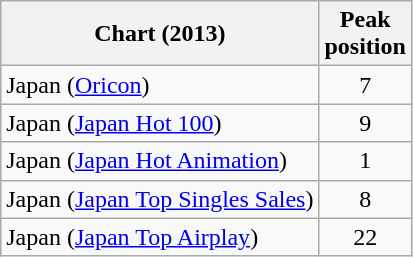<table class="wikitable sortable plainrowheaders">
<tr>
<th scope="col">Chart (2013)</th>
<th scope="col">Peak<br>position</th>
</tr>
<tr>
<td>Japan (<a href='#'>Oricon</a>)</td>
<td style="text-align:center;">7</td>
</tr>
<tr>
<td>Japan (<a href='#'>Japan Hot 100</a>)</td>
<td style="text-align:center;">9</td>
</tr>
<tr>
<td>Japan (<a href='#'>Japan Hot Animation</a>)</td>
<td style="text-align:center;">1</td>
</tr>
<tr>
<td>Japan (<a href='#'>Japan Top Singles Sales</a>)</td>
<td style="text-align:center;">8</td>
</tr>
<tr>
<td>Japan (<a href='#'>Japan Top Airplay</a>)</td>
<td style="text-align:center;">22</td>
</tr>
</table>
